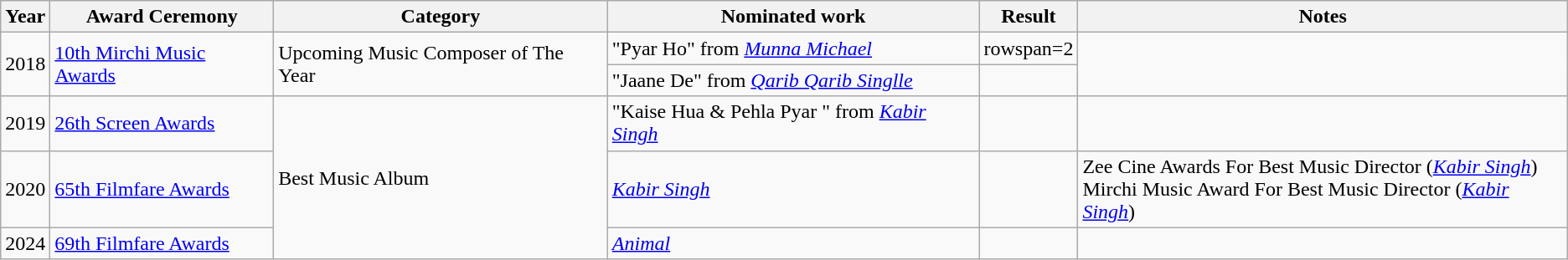<table class="wikitable sortable">
<tr>
<th>Year</th>
<th><strong>Award Ceremony</strong></th>
<th><strong>Category</strong></th>
<th><strong>Nominated work</strong></th>
<th><strong>Result</strong></th>
<th><strong>Notes</strong></th>
</tr>
<tr>
<td rowspan="2">2018</td>
<td rowspan=2><a href='#'>10th Mirchi Music Awards</a></td>
<td rowspan=2>Upcoming Music Composer of The Year</td>
<td>"Pyar Ho" from <em><a href='#'>Munna Michael</a></em></td>
<td>rowspan=2 </td>
<td rowspan=2></td>
</tr>
<tr>
<td>"Jaane De" from <em><a href='#'>Qarib Qarib Singlle</a></em></td>
</tr>
<tr>
<td>2019</td>
<td><a href='#'>26th Screen Awards</a></td>
<td rowspan=3>Best Music Album</td>
<td>"Kaise Hua & Pehla Pyar " from <em><a href='#'>Kabir Singh</a></em></td>
<td></td>
<td></td>
</tr>
<tr>
<td>2020</td>
<td><a href='#'>65th Filmfare Awards</a></td>
<td><em><a href='#'>Kabir Singh</a></em></td>
<td></td>
<td>Zee Cine Awards For Best Music Director (<em><a href='#'>Kabir Singh</a></em>)<br>Mirchi Music Award For Best Music Director (<em><a href='#'>Kabir Singh</a></em>)</td>
</tr>
<tr>
<td>2024</td>
<td><a href='#'>69th Filmfare Awards</a></td>
<td><em><a href='#'>Animal</a></em></td>
<td></td>
<td></td>
</tr>
</table>
